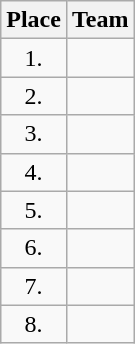<table class="wikitable">
<tr>
<th>Place</th>
<th>Team</th>
</tr>
<tr>
<td align="center">1.</td>
<td></td>
</tr>
<tr>
<td align="center">2.</td>
<td></td>
</tr>
<tr>
<td align="center">3.</td>
<td></td>
</tr>
<tr>
<td align="center">4.</td>
<td></td>
</tr>
<tr>
<td align="center">5.</td>
<td></td>
</tr>
<tr>
<td align="center">6.</td>
<td></td>
</tr>
<tr>
<td align="center">7.</td>
<td></td>
</tr>
<tr>
<td align="center">8.</td>
<td></td>
</tr>
</table>
